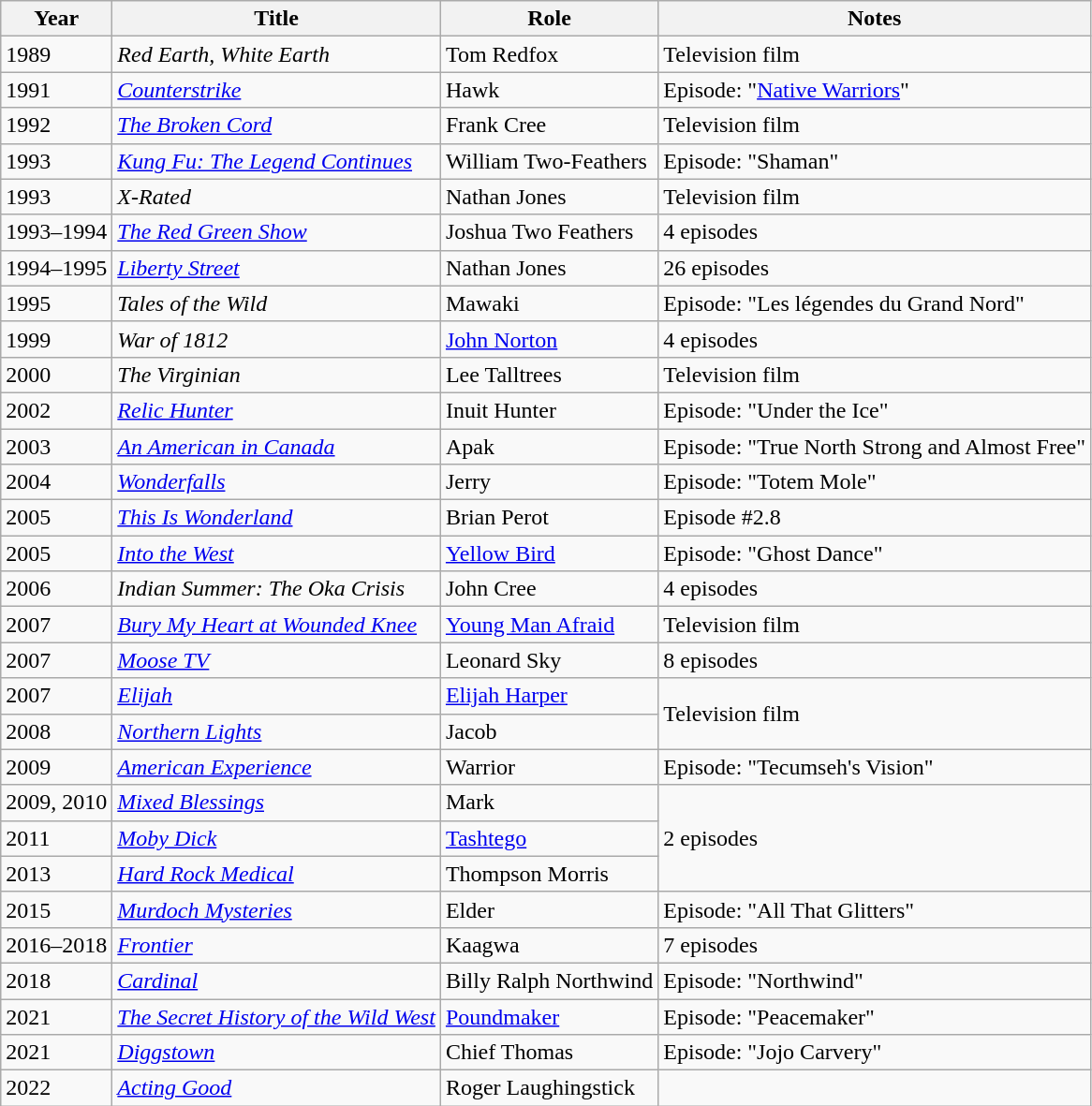<table class="wikitable sortable">
<tr>
<th>Year</th>
<th>Title</th>
<th>Role</th>
<th class="unsortable">Notes</th>
</tr>
<tr>
<td>1989</td>
<td><em>Red Earth, White Earth</em></td>
<td>Tom Redfox</td>
<td>Television film</td>
</tr>
<tr>
<td>1991</td>
<td><a href='#'><em>Counterstrike</em></a></td>
<td>Hawk</td>
<td>Episode: "<a href='#'>Native Warriors</a>"</td>
</tr>
<tr>
<td>1992</td>
<td data-sort-value="Broken Cord, The"><em><a href='#'>The Broken Cord</a></em></td>
<td>Frank Cree</td>
<td>Television film</td>
</tr>
<tr>
<td>1993</td>
<td><em><a href='#'>Kung Fu: The Legend Continues</a></em></td>
<td>William Two-Feathers</td>
<td>Episode: "Shaman"</td>
</tr>
<tr>
<td>1993</td>
<td><em>X-Rated</em></td>
<td>Nathan Jones</td>
<td>Television film</td>
</tr>
<tr>
<td>1993–1994</td>
<td data-sort-value="Red Green Show, The"><em><a href='#'>The Red Green Show</a></em></td>
<td>Joshua Two Feathers</td>
<td>4 episodes</td>
</tr>
<tr>
<td>1994–1995</td>
<td><a href='#'><em>Liberty Street</em></a></td>
<td>Nathan Jones</td>
<td>26 episodes</td>
</tr>
<tr>
<td>1995</td>
<td><em>Tales of the Wild</em></td>
<td>Mawaki</td>
<td>Episode: "Les légendes du Grand Nord"</td>
</tr>
<tr>
<td>1999</td>
<td><em>War of 1812</em></td>
<td><a href='#'>John Norton</a></td>
<td>4 episodes</td>
</tr>
<tr>
<td>2000</td>
<td data-sort-value="Virginian, The"><em>The Virginian</em></td>
<td>Lee Talltrees</td>
<td>Television film</td>
</tr>
<tr>
<td>2002</td>
<td><em><a href='#'>Relic Hunter</a></em></td>
<td>Inuit Hunter</td>
<td>Episode: "Under the Ice"</td>
</tr>
<tr>
<td>2003</td>
<td><em><a href='#'>An American in Canada</a></em></td>
<td>Apak</td>
<td>Episode: "True North Strong and Almost Free"</td>
</tr>
<tr>
<td>2004</td>
<td><em><a href='#'>Wonderfalls</a></em></td>
<td>Jerry</td>
<td>Episode: "Totem Mole"</td>
</tr>
<tr>
<td>2005</td>
<td><em><a href='#'>This Is Wonderland</a></em></td>
<td>Brian Perot</td>
<td>Episode #2.8</td>
</tr>
<tr>
<td>2005</td>
<td><a href='#'><em>Into the West</em></a></td>
<td><a href='#'>Yellow Bird</a></td>
<td>Episode: "Ghost Dance"</td>
</tr>
<tr>
<td>2006</td>
<td><em>Indian Summer: The Oka Crisis</em></td>
<td>John Cree</td>
<td>4 episodes</td>
</tr>
<tr>
<td>2007</td>
<td><a href='#'><em>Bury My Heart at Wounded Knee</em></a></td>
<td><a href='#'>Young Man Afraid</a></td>
<td>Television film</td>
</tr>
<tr>
<td>2007</td>
<td><em><a href='#'>Moose TV</a></em></td>
<td>Leonard Sky</td>
<td>8 episodes</td>
</tr>
<tr>
<td>2007</td>
<td><em><a href='#'>Elijah</a></em></td>
<td><a href='#'>Elijah Harper</a></td>
<td rowspan="2">Television film</td>
</tr>
<tr>
<td>2008</td>
<td><a href='#'><em>Northern Lights</em></a></td>
<td>Jacob</td>
</tr>
<tr>
<td>2009</td>
<td><em><a href='#'>American Experience</a></em></td>
<td>Warrior</td>
<td>Episode: "Tecumseh's Vision"</td>
</tr>
<tr>
<td>2009, 2010</td>
<td><a href='#'><em>Mixed Blessings</em></a></td>
<td>Mark</td>
<td rowspan="3">2 episodes</td>
</tr>
<tr>
<td>2011</td>
<td><a href='#'><em>Moby Dick</em></a></td>
<td><a href='#'>Tashtego</a></td>
</tr>
<tr>
<td>2013</td>
<td><em><a href='#'>Hard Rock Medical</a></em></td>
<td>Thompson Morris</td>
</tr>
<tr>
<td>2015</td>
<td><em><a href='#'>Murdoch Mysteries</a></em></td>
<td>Elder</td>
<td>Episode: "All That Glitters"</td>
</tr>
<tr>
<td>2016–2018</td>
<td><a href='#'><em>Frontier</em></a></td>
<td>Kaagwa</td>
<td>7 episodes</td>
</tr>
<tr>
<td>2018</td>
<td><a href='#'><em>Cardinal</em></a></td>
<td>Billy Ralph Northwind</td>
<td>Episode: "Northwind"</td>
</tr>
<tr>
<td>2021</td>
<td data-sort-value="Secret History of: The Wild West, The"><em><a href='#'>The Secret History of the Wild West</a></em></td>
<td><a href='#'>Poundmaker</a></td>
<td>Episode: "Peacemaker"</td>
</tr>
<tr>
<td>2021</td>
<td><a href='#'><em>Diggstown</em></a></td>
<td>Chief Thomas</td>
<td>Episode: "Jojo Carvery"</td>
</tr>
<tr>
<td>2022</td>
<td><em><a href='#'>Acting Good</a></em></td>
<td>Roger Laughingstick</td>
<td></td>
</tr>
</table>
